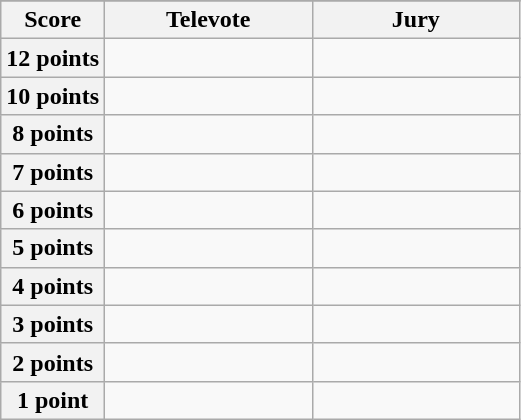<table class="wikitable">
<tr>
</tr>
<tr>
<th scope="col" width="20%">Score</th>
<th scope="col" width="40%">Televote</th>
<th scope="col" width="40%">Jury</th>
</tr>
<tr>
<th scope="row">12 points</th>
<td></td>
<td></td>
</tr>
<tr>
<th scope="row">10 points</th>
<td></td>
<td></td>
</tr>
<tr>
<th scope="row">8 points</th>
<td></td>
<td></td>
</tr>
<tr>
<th scope="row">7 points</th>
<td></td>
<td></td>
</tr>
<tr>
<th scope="row">6 points</th>
<td></td>
<td></td>
</tr>
<tr>
<th scope="row">5 points</th>
<td></td>
<td></td>
</tr>
<tr>
<th scope="row">4 points</th>
<td></td>
<td></td>
</tr>
<tr>
<th scope="row">3 points</th>
<td></td>
<td></td>
</tr>
<tr>
<th scope="row">2 points</th>
<td></td>
<td></td>
</tr>
<tr>
<th scope="row">1 point</th>
<td></td>
<td></td>
</tr>
</table>
